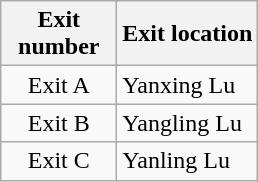<table class="wikitable">
<tr>
<th style="width:70px" colspan="2">Exit number</th>
<th>Exit location</th>
</tr>
<tr>
<td align="center" colspan="2">Exit A</td>
<td>Yanxing Lu</td>
</tr>
<tr>
<td align="center" colspan="2">Exit B</td>
<td>Yangling Lu</td>
</tr>
<tr>
<td align="center" colspan="2">Exit C</td>
<td>Yanling Lu</td>
</tr>
</table>
